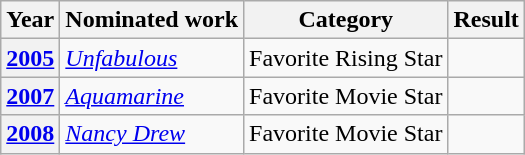<table class="wikitable plainrowheaders">
<tr>
<th scope="col">Year</th>
<th scope="col">Nominated work</th>
<th scope="col">Category</th>
<th scope="col">Result</th>
</tr>
<tr>
<th scope="row" style="text-align:center;"><a href='#'>2005</a></th>
<td><em><a href='#'>Unfabulous</a></em></td>
<td>Favorite Rising Star</td>
<td></td>
</tr>
<tr>
<th scope="row" style="text-align:center;"><a href='#'>2007</a></th>
<td><em><a href='#'>Aquamarine</a></em></td>
<td>Favorite Movie Star</td>
<td></td>
</tr>
<tr>
<th scope="row" style="text-align:center;"><a href='#'>2008</a></th>
<td><em><a href='#'>Nancy Drew</a></em></td>
<td>Favorite Movie Star</td>
<td></td>
</tr>
</table>
